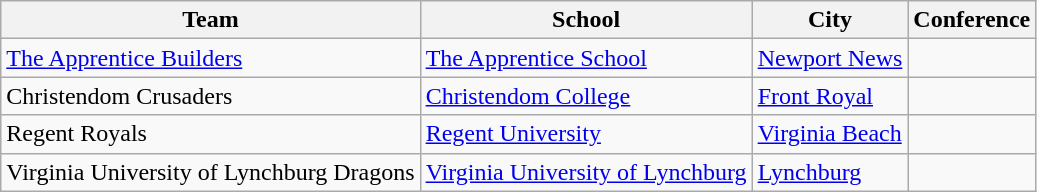<table class="sortable wikitable">
<tr>
<th>Team</th>
<th>School</th>
<th>City</th>
<th>Conference</th>
</tr>
<tr>
<td><a href='#'>The Apprentice Builders</a></td>
<td><a href='#'>The Apprentice School</a></td>
<td><a href='#'>Newport News</a></td>
<td></td>
</tr>
<tr>
<td>Christendom Crusaders</td>
<td><a href='#'>Christendom College</a></td>
<td><a href='#'>Front Royal</a></td>
<td></td>
</tr>
<tr>
<td>Regent Royals</td>
<td><a href='#'>Regent University</a></td>
<td><a href='#'>Virginia Beach</a></td>
<td></td>
</tr>
<tr>
<td>Virginia University of Lynchburg Dragons</td>
<td><a href='#'>Virginia University of Lynchburg</a></td>
<td><a href='#'>Lynchburg</a></td>
<td></td>
</tr>
</table>
